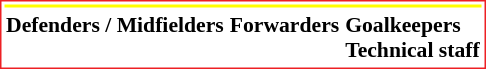<table class="toccolours" style="border:#ed2024 solid 1px; background: #FFFFFF; font-size: 95%">
<tr>
<th colspan=5 style="background-color:#ffff00;text-align: center;"></th>
</tr>
<tr>
<td style="font-size: 95%;" valign="top"><strong>Defenders / Midfielders</strong><br></td>
<td style="font-size: 95%;" valign="top"><strong>Forwarders</strong><br></td>
<td style="font-size: 95%;" valign="top"><strong>Goalkeepers</strong><br><strong>Technical staff</strong></td>
</tr>
</table>
